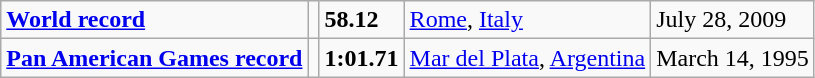<table class="wikitable">
<tr>
<td><strong><a href='#'>World record</a></strong></td>
<td></td>
<td><strong>58.12</strong></td>
<td><a href='#'>Rome</a>, <a href='#'>Italy</a></td>
<td>July 28, 2009</td>
</tr>
<tr>
<td><strong><a href='#'>Pan American Games record</a></strong></td>
<td></td>
<td><strong>1:01.71</strong></td>
<td><a href='#'>Mar del Plata</a>, <a href='#'>Argentina</a></td>
<td>March 14, 1995</td>
</tr>
</table>
